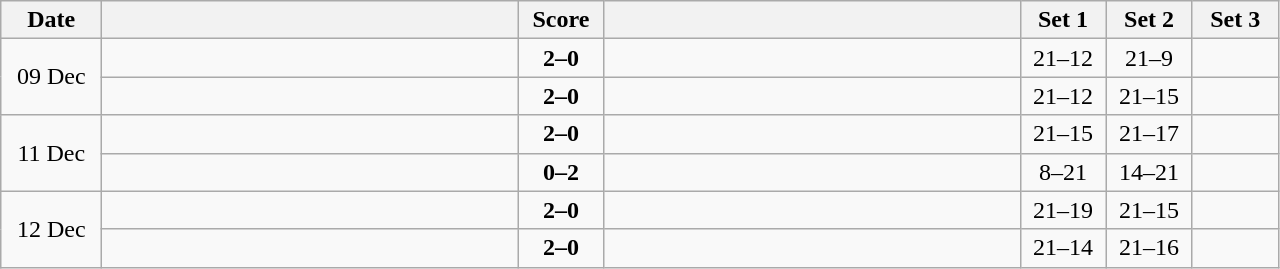<table class="wikitable" style="text-align: center;">
<tr>
<th width="60">Date</th>
<th align="right" width="270"></th>
<th width="50">Score</th>
<th align="left" width="270"></th>
<th width="50">Set 1</th>
<th width="50">Set 2</th>
<th width="50">Set 3</th>
</tr>
<tr>
<td rowspan=2>09 Dec</td>
<td align=left><strong></strong></td>
<td align=center><strong>2–0</strong></td>
<td align=left></td>
<td>21–12</td>
<td>21–9</td>
<td></td>
</tr>
<tr>
<td align=left><strong></strong></td>
<td align=center><strong>2–0</strong></td>
<td align=left></td>
<td>21–12</td>
<td>21–15</td>
<td></td>
</tr>
<tr>
<td rowspan=2>11 Dec</td>
<td align=left><strong></strong></td>
<td align=center><strong>2–0</strong></td>
<td align=left></td>
<td>21–15</td>
<td>21–17</td>
<td></td>
</tr>
<tr>
<td align=left></td>
<td align=center><strong>0–2</strong></td>
<td align=left><strong></strong></td>
<td>8–21</td>
<td>14–21</td>
<td></td>
</tr>
<tr>
<td rowspan=2>12 Dec</td>
<td align=left><strong></strong></td>
<td align=center><strong>2–0</strong></td>
<td align=left></td>
<td>21–19</td>
<td>21–15</td>
<td></td>
</tr>
<tr>
<td align=left><strong></strong></td>
<td align=center><strong>2–0</strong></td>
<td align=left></td>
<td>21–14</td>
<td>21–16</td>
<td></td>
</tr>
</table>
